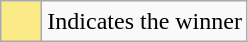<table class="wikitable">
<tr>
<td style="background:#FAEB86; height:20px; width:20px"></td>
<td>Indicates the winner</td>
</tr>
</table>
